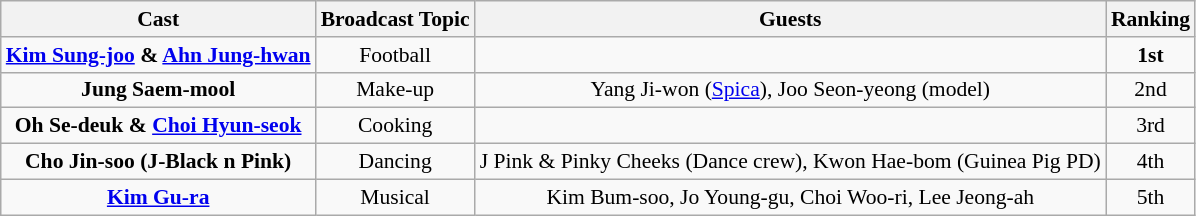<table class="wikitable" style="font-size:90%;">
<tr>
<th>Cast</th>
<th>Broadcast Topic</th>
<th>Guests</th>
<th>Ranking</th>
</tr>
<tr align="center">
<td><strong><a href='#'>Kim Sung-joo</a> & <a href='#'>Ahn Jung-hwan</a></strong></td>
<td>Football</td>
<td></td>
<td><strong>1st</strong></td>
</tr>
<tr align="center">
<td><strong>Jung Saem-mool</strong></td>
<td>Make-up</td>
<td>Yang Ji-won (<a href='#'>Spica</a>), Joo Seon-yeong (model)</td>
<td>2nd</td>
</tr>
<tr align="center">
<td><strong>Oh Se-deuk & <a href='#'>Choi Hyun-seok</a></strong></td>
<td>Cooking</td>
<td></td>
<td>3rd</td>
</tr>
<tr align="center">
<td><strong>Cho Jin-soo (J-Black n Pink)</strong></td>
<td>Dancing</td>
<td>J Pink & Pinky Cheeks (Dance crew), Kwon Hae-bom (Guinea Pig PD)</td>
<td>4th</td>
</tr>
<tr align="center">
<td><strong><a href='#'>Kim Gu-ra</a></strong></td>
<td>Musical</td>
<td>Kim Bum-soo, Jo Young-gu, Choi Woo-ri, Lee Jeong-ah</td>
<td>5th</td>
</tr>
</table>
